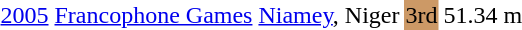<table>
<tr>
<td><a href='#'>2005</a></td>
<td><a href='#'>Francophone Games</a></td>
<td><a href='#'>Niamey</a>, Niger</td>
<td bgcolor="cc9966">3rd</td>
<td>51.34 m</td>
</tr>
</table>
